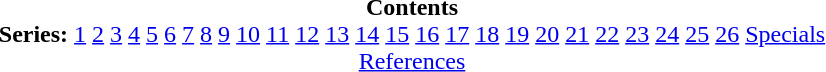<table id="toc" style="margin:0 auto; text-align:center;">
<tr>
<td><strong>Contents</strong><br><strong>Series:</strong> <a href='#'>1</a> <a href='#'>2</a> <a href='#'>3</a> <a href='#'>4</a> <a href='#'>5</a> <a href='#'>6</a> <a href='#'>7</a> <a href='#'>8</a> <a href='#'>9</a> <a href='#'>10</a> <a href='#'>11</a> <a href='#'>12</a> <a href='#'>13</a> <a href='#'>14</a> <a href='#'>15</a> <a href='#'>16</a> <a href='#'>17</a> <a href='#'>18</a> <a href='#'>19</a> <a href='#'>20</a> <a href='#'>21</a> <a href='#'>22</a> <a href='#'>23</a> <a href='#'>24</a> <a href='#'>25</a> <a href='#'>26</a> <a href='#'>Specials</a><br><a href='#'>References</a></td>
</tr>
</table>
